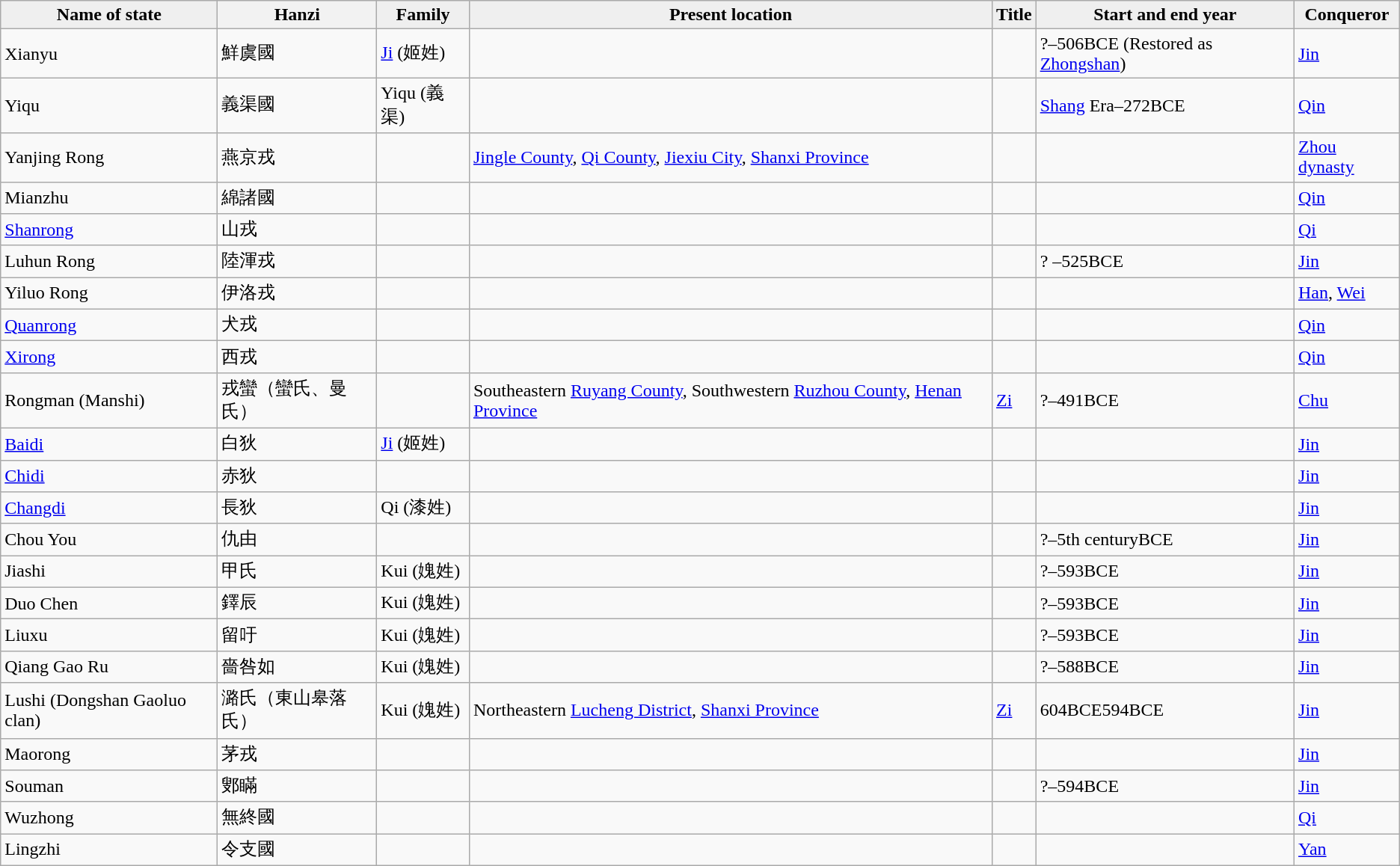<table class="wikitable">
<tr>
<th style="background:#efefef;">Name of state</th>
<th>Hanzi</th>
<th style="background:#efefef;">Family</th>
<th style="background:#efefef;">Present location</th>
<th style="background:#efefef;">Title</th>
<th style="background:#efefef;">Start and end year</th>
<th style="background:#efefef;">Conqueror</th>
</tr>
<tr ---->
<td>Xianyu</td>
<td>鮮虞國</td>
<td><a href='#'>Ji</a> (姬姓)</td>
<td></td>
<td></td>
<td>?–506BCE (Restored as <a href='#'>Zhongshan</a>)</td>
<td><a href='#'>Jin</a></td>
</tr>
<tr ---->
<td>Yiqu</td>
<td>義渠國</td>
<td>Yiqu (義渠)</td>
<td></td>
<td></td>
<td><a href='#'>Shang</a> Era–272BCE</td>
<td><a href='#'>Qin</a></td>
</tr>
<tr ---->
<td>Yanjing Rong</td>
<td>燕京戎</td>
<td></td>
<td><a href='#'>Jingle County</a>, <a href='#'>Qi County</a>, <a href='#'>Jiexiu City</a>, <a href='#'>Shanxi Province</a></td>
<td></td>
<td></td>
<td><a href='#'>Zhou dynasty</a></td>
</tr>
<tr ---->
<td>Mianzhu</td>
<td>綿諸國</td>
<td></td>
<td></td>
<td></td>
<td></td>
<td><a href='#'>Qin</a></td>
</tr>
<tr ---->
<td><a href='#'>Shanrong</a></td>
<td>山戎</td>
<td></td>
<td></td>
<td></td>
<td></td>
<td><a href='#'>Qi</a></td>
</tr>
<tr ---->
<td>Luhun Rong</td>
<td>陸渾戎</td>
<td></td>
<td></td>
<td></td>
<td>? –525BCE</td>
<td><a href='#'>Jin</a></td>
</tr>
<tr ---->
<td>Yiluo Rong</td>
<td>伊洛戎</td>
<td></td>
<td></td>
<td></td>
<td></td>
<td><a href='#'>Han</a>, <a href='#'>Wei</a></td>
</tr>
<tr ---->
<td><a href='#'>Quanrong</a></td>
<td>犬戎</td>
<td></td>
<td></td>
<td></td>
<td></td>
<td><a href='#'>Qin</a></td>
</tr>
<tr ---->
<td><a href='#'>Xirong</a></td>
<td>西戎</td>
<td></td>
<td></td>
<td></td>
<td></td>
<td><a href='#'>Qin</a></td>
</tr>
<tr ---->
<td>Rongman (Manshi)</td>
<td>戎蠻（蠻氏、曼氏）</td>
<td></td>
<td>Southeastern <a href='#'>Ruyang County</a>, Southwestern <a href='#'>Ruzhou County</a>, <a href='#'>Henan Province</a></td>
<td><a href='#'>Zi</a></td>
<td>?–491BCE</td>
<td><a href='#'>Chu</a></td>
</tr>
<tr ---->
<td><a href='#'>Baidi</a></td>
<td>白狄</td>
<td><a href='#'>Ji</a> (姬姓)</td>
<td></td>
<td></td>
<td></td>
<td><a href='#'>Jin</a></td>
</tr>
<tr ---->
<td><a href='#'>Chidi</a></td>
<td>赤狄</td>
<td></td>
<td></td>
<td></td>
<td></td>
<td><a href='#'>Jin</a></td>
</tr>
<tr ---->
<td><a href='#'>Changdi</a></td>
<td>長狄</td>
<td>Qi (漆姓)</td>
<td></td>
<td></td>
<td></td>
<td><a href='#'>Jin</a></td>
</tr>
<tr ---->
<td>Chou You</td>
<td>仇由</td>
<td></td>
<td></td>
<td></td>
<td>?–5th centuryBCE</td>
<td><a href='#'>Jin</a></td>
</tr>
<tr ---->
<td>Jiashi</td>
<td>甲氏</td>
<td>Kui (媿姓)</td>
<td></td>
<td></td>
<td>?–593BCE</td>
<td><a href='#'>Jin</a></td>
</tr>
<tr ---->
<td>Duo Chen</td>
<td>鐸辰</td>
<td>Kui (媿姓)</td>
<td></td>
<td></td>
<td>?–593BCE</td>
<td><a href='#'>Jin</a></td>
</tr>
<tr ---->
<td>Liuxu</td>
<td>留吁</td>
<td>Kui (媿姓)</td>
<td></td>
<td></td>
<td>?–593BCE</td>
<td><a href='#'>Jin</a></td>
</tr>
<tr ---->
<td>Qiang Gao Ru</td>
<td>嗇咎如</td>
<td>Kui (媿姓)</td>
<td></td>
<td></td>
<td>?–588BCE</td>
<td><a href='#'>Jin</a></td>
</tr>
<tr ---->
<td>Lushi (Dongshan Gaoluo clan)</td>
<td>潞氏（東山皋落氏）</td>
<td>Kui (媿姓)</td>
<td>Northeastern <a href='#'>Lucheng District</a>, <a href='#'>Shanxi Province</a></td>
<td><a href='#'>Zi</a></td>
<td>604BCE594BCE</td>
<td><a href='#'>Jin</a></td>
</tr>
<tr ---->
<td>Maorong</td>
<td>茅戎</td>
<td></td>
<td></td>
<td></td>
<td></td>
<td><a href='#'>Jin</a></td>
</tr>
<tr ---->
<td>Souman</td>
<td>鄋瞞</td>
<td></td>
<td></td>
<td></td>
<td>?–594BCE</td>
<td><a href='#'>Jin</a></td>
</tr>
<tr ---->
<td>Wuzhong</td>
<td>無終國</td>
<td></td>
<td></td>
<td></td>
<td></td>
<td><a href='#'>Qi</a></td>
</tr>
<tr ---->
<td>Lingzhi</td>
<td>令支國</td>
<td></td>
<td></td>
<td></td>
<td></td>
<td><a href='#'>Yan</a></td>
</tr>
</table>
